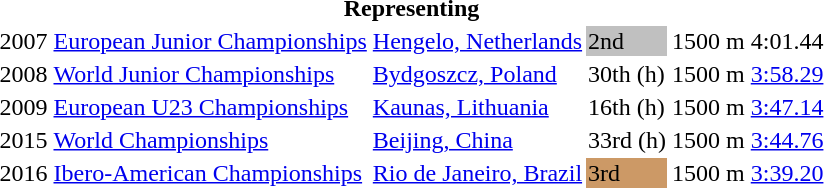<table>
<tr>
<th colspan="6">Representing </th>
</tr>
<tr>
<td>2007</td>
<td><a href='#'>European Junior Championships</a></td>
<td><a href='#'>Hengelo, Netherlands</a></td>
<td bgcolor=silver>2nd</td>
<td>1500 m</td>
<td>4:01.44</td>
</tr>
<tr>
<td>2008</td>
<td><a href='#'>World Junior Championships</a></td>
<td><a href='#'>Bydgoszcz, Poland</a></td>
<td>30th (h)</td>
<td>1500 m</td>
<td><a href='#'>3:58.29</a></td>
</tr>
<tr>
<td>2009</td>
<td><a href='#'>European U23 Championships</a></td>
<td><a href='#'>Kaunas, Lithuania</a></td>
<td>16th (h)</td>
<td>1500 m</td>
<td><a href='#'>3:47.14</a></td>
</tr>
<tr>
<td>2015</td>
<td><a href='#'>World Championships</a></td>
<td><a href='#'>Beijing, China</a></td>
<td>33rd (h)</td>
<td>1500 m</td>
<td><a href='#'>3:44.76</a></td>
</tr>
<tr>
<td>2016</td>
<td><a href='#'>Ibero-American Championships</a></td>
<td><a href='#'>Rio de Janeiro, Brazil</a></td>
<td bgcolor=cc9966>3rd</td>
<td>1500 m</td>
<td><a href='#'>3:39.20</a></td>
</tr>
</table>
